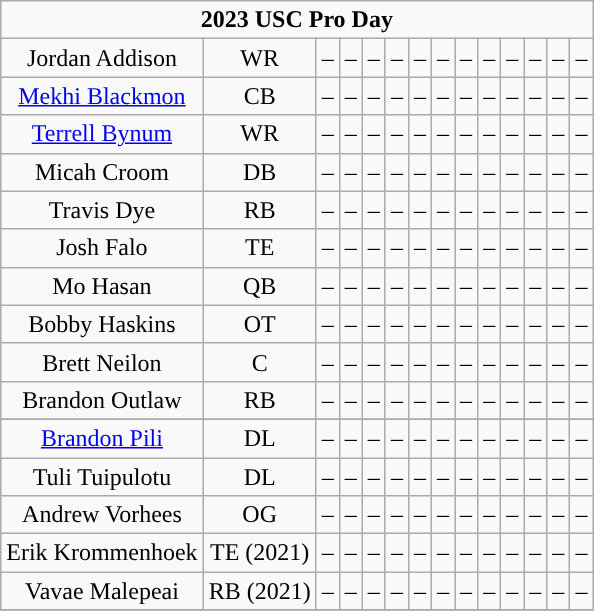<table class="wikitable sortable" style="text-align:center" "width:75%;">
<tr>
<td colspan="14" style="font-weight:bold; ">2023 USC Pro Day<br></td>
</tr>
<tr>
<td>Jordan Addison</td>
<td>WR</td>
<td>–</td>
<td>–</td>
<td>–</td>
<td>–</td>
<td>–</td>
<td>–</td>
<td>–</td>
<td>–</td>
<td>–</td>
<td>–</td>
<td>–</td>
<td>–</td>
</tr>
<tr>
<td><a href='#'>Mekhi Blackmon</a></td>
<td>CB</td>
<td>–</td>
<td>–</td>
<td>–</td>
<td>–</td>
<td>–</td>
<td>–</td>
<td>–</td>
<td>–</td>
<td>–</td>
<td>–</td>
<td>–</td>
<td>–</td>
</tr>
<tr>
<td><a href='#'>Terrell Bynum</a></td>
<td>WR</td>
<td>–</td>
<td>–</td>
<td>–</td>
<td>–</td>
<td>–</td>
<td>–</td>
<td>–</td>
<td>–</td>
<td>–</td>
<td>–</td>
<td>–</td>
<td>–</td>
</tr>
<tr>
<td>Micah Croom</td>
<td>DB</td>
<td>–</td>
<td>–</td>
<td>–</td>
<td>–</td>
<td>–</td>
<td>–</td>
<td>–</td>
<td>–</td>
<td>–</td>
<td>–</td>
<td>–</td>
<td>–</td>
</tr>
<tr>
<td>Travis Dye</td>
<td>RB</td>
<td>–</td>
<td>–</td>
<td>–</td>
<td>–</td>
<td>–</td>
<td>–</td>
<td>–</td>
<td>–</td>
<td>–</td>
<td>–</td>
<td>–</td>
<td>–</td>
</tr>
<tr>
<td>Josh Falo</td>
<td>TE</td>
<td>–</td>
<td>–</td>
<td>–</td>
<td>–</td>
<td>–</td>
<td>–</td>
<td>–</td>
<td>–</td>
<td>–</td>
<td>–</td>
<td>–</td>
<td>–</td>
</tr>
<tr>
<td>Mo Hasan</td>
<td>QB</td>
<td>–</td>
<td>–</td>
<td>–</td>
<td>–</td>
<td>–</td>
<td>–</td>
<td>–</td>
<td>–</td>
<td>–</td>
<td>–</td>
<td>–</td>
<td>–</td>
</tr>
<tr>
<td>Bobby Haskins</td>
<td>OT</td>
<td>–</td>
<td>–</td>
<td>–</td>
<td>–</td>
<td>–</td>
<td>–</td>
<td>–</td>
<td>–</td>
<td>–</td>
<td>–</td>
<td>–</td>
<td>–</td>
</tr>
<tr>
<td>Brett Neilon</td>
<td>C</td>
<td>–</td>
<td>–</td>
<td>–</td>
<td>–</td>
<td>–</td>
<td>–</td>
<td>–</td>
<td>–</td>
<td>–</td>
<td>–</td>
<td>–</td>
<td>–</td>
</tr>
<tr>
<td>Brandon Outlaw</td>
<td>RB</td>
<td>–</td>
<td>–</td>
<td>–</td>
<td>–</td>
<td>–</td>
<td>–</td>
<td>–</td>
<td>–</td>
<td>–</td>
<td>–</td>
<td>–</td>
<td>–</td>
</tr>
<tr>
</tr>
<tr>
<td><a href='#'>Brandon Pili</a></td>
<td>DL</td>
<td>–</td>
<td>–</td>
<td>–</td>
<td>–</td>
<td>–</td>
<td>–</td>
<td>–</td>
<td>–</td>
<td>–</td>
<td>–</td>
<td>–</td>
<td>–</td>
</tr>
<tr>
<td>Tuli Tuipulotu</td>
<td>DL</td>
<td>–</td>
<td>–</td>
<td>–</td>
<td>–</td>
<td>–</td>
<td>–</td>
<td>–</td>
<td>–</td>
<td>–</td>
<td>–</td>
<td>–</td>
<td>–</td>
</tr>
<tr>
<td>Andrew Vorhees</td>
<td>OG</td>
<td>–</td>
<td>–</td>
<td>–</td>
<td>–</td>
<td>–</td>
<td>–</td>
<td>–</td>
<td>–</td>
<td>–</td>
<td>–</td>
<td>–</td>
<td>–</td>
</tr>
<tr>
<td>Erik Krommenhoek</td>
<td>TE (2021)</td>
<td>–</td>
<td>–</td>
<td>–</td>
<td>–</td>
<td>–</td>
<td>–</td>
<td>–</td>
<td>–</td>
<td>–</td>
<td>–</td>
<td>–</td>
<td>–</td>
</tr>
<tr>
<td>Vavae Malepeai</td>
<td>RB (2021)</td>
<td>–</td>
<td>–</td>
<td>–</td>
<td>–</td>
<td>–</td>
<td>–</td>
<td>–</td>
<td>–</td>
<td>–</td>
<td>–</td>
<td>–</td>
<td>–</td>
</tr>
<tr>
</tr>
</table>
